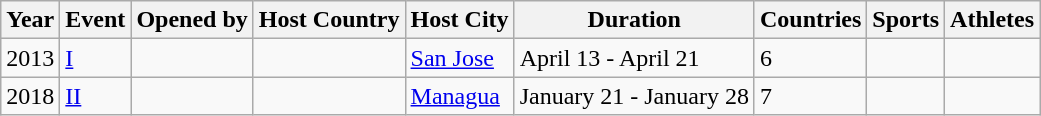<table class="wikitable sortable">
<tr>
<th>Year</th>
<th>Event</th>
<th>Opened by</th>
<th>Host Country</th>
<th>Host City</th>
<th>Duration</th>
<th>Countries</th>
<th>Sports</th>
<th>Athletes</th>
</tr>
<tr>
<td>2013</td>
<td><a href='#'>I</a></td>
<td></td>
<td></td>
<td><a href='#'>San Jose</a></td>
<td>April 13 -  April 21</td>
<td>6</td>
<td></td>
<td></td>
</tr>
<tr>
<td>2018</td>
<td><a href='#'>II</a></td>
<td></td>
<td></td>
<td><a href='#'>Managua</a></td>
<td>January  21 - January  28</td>
<td>7</td>
<td></td>
<td></td>
</tr>
</table>
